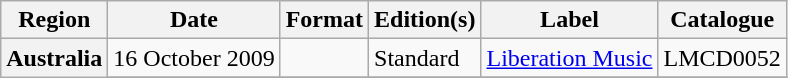<table class="wikitable plainrowheaders">
<tr>
<th scope="col">Region</th>
<th scope="col">Date</th>
<th scope="col">Format</th>
<th scope="col">Edition(s)</th>
<th scope="col">Label</th>
<th scope="col">Catalogue</th>
</tr>
<tr>
<th scope="row" rowspan="2">Australia</th>
<td>16 October 2009 </td>
<td></td>
<td>Standard</td>
<td><a href='#'>Liberation Music</a></td>
<td>LMCD0052</td>
</tr>
<tr>
</tr>
</table>
